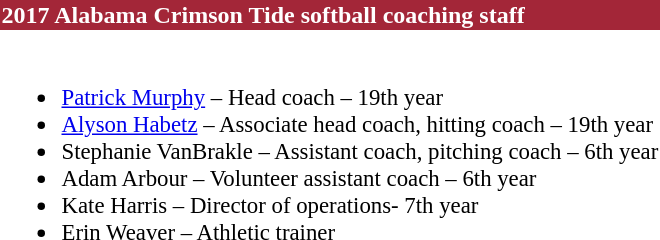<table class="toccolours" style="text-align: left;">
<tr>
<td colspan="12" style="background-color: #A32638; color: #FFFFFF"><strong>2017 Alabama Crimson Tide softball coaching staff</strong></td>
</tr>
<tr>
<td style="font-size: 95%;" valign="top"><br><ul><li><a href='#'>Patrick Murphy</a> – Head coach – 19th year</li><li><a href='#'>Alyson Habetz</a> – Associate head coach, hitting coach – 19th year</li><li>Stephanie VanBrakle – Assistant coach, pitching coach – 6th year</li><li>Adam Arbour – Volunteer assistant coach – 6th year</li><li>Kate Harris – Director of operations- 7th year</li><li>Erin Weaver – Athletic trainer</li></ul></td>
</tr>
</table>
